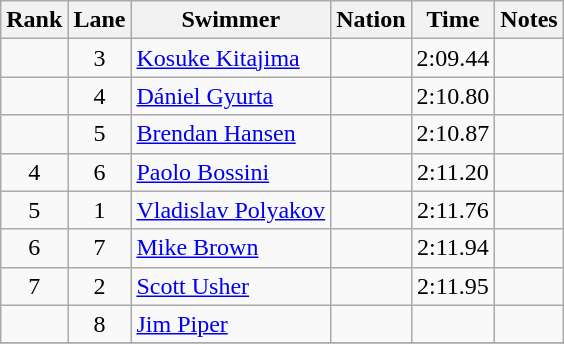<table class="wikitable sortable" style="text-align:center">
<tr>
<th>Rank</th>
<th>Lane</th>
<th>Swimmer</th>
<th>Nation</th>
<th>Time</th>
<th>Notes</th>
</tr>
<tr>
<td></td>
<td>3</td>
<td align=left><a href='#'>Kosuke Kitajima</a></td>
<td align=left></td>
<td>2:09.44</td>
<td></td>
</tr>
<tr>
<td></td>
<td>4</td>
<td align=left><a href='#'>Dániel Gyurta</a></td>
<td align=left></td>
<td>2:10.80</td>
<td></td>
</tr>
<tr>
<td></td>
<td>5</td>
<td align=left><a href='#'>Brendan Hansen</a></td>
<td align=left></td>
<td>2:10.87</td>
<td></td>
</tr>
<tr>
<td>4</td>
<td>6</td>
<td align=left><a href='#'>Paolo Bossini</a></td>
<td align=left></td>
<td>2:11.20</td>
<td></td>
</tr>
<tr>
<td>5</td>
<td>1</td>
<td align=left><a href='#'>Vladislav Polyakov</a></td>
<td align=left></td>
<td>2:11.76</td>
<td></td>
</tr>
<tr>
<td>6</td>
<td>7</td>
<td align=left><a href='#'>Mike Brown</a></td>
<td align=left></td>
<td>2:11.94</td>
<td></td>
</tr>
<tr>
<td>7</td>
<td>2</td>
<td align=left><a href='#'>Scott Usher</a></td>
<td align=left></td>
<td>2:11.95</td>
<td></td>
</tr>
<tr>
<td></td>
<td>8</td>
<td align=left><a href='#'>Jim Piper</a></td>
<td align=left></td>
<td></td>
<td></td>
</tr>
<tr>
</tr>
</table>
